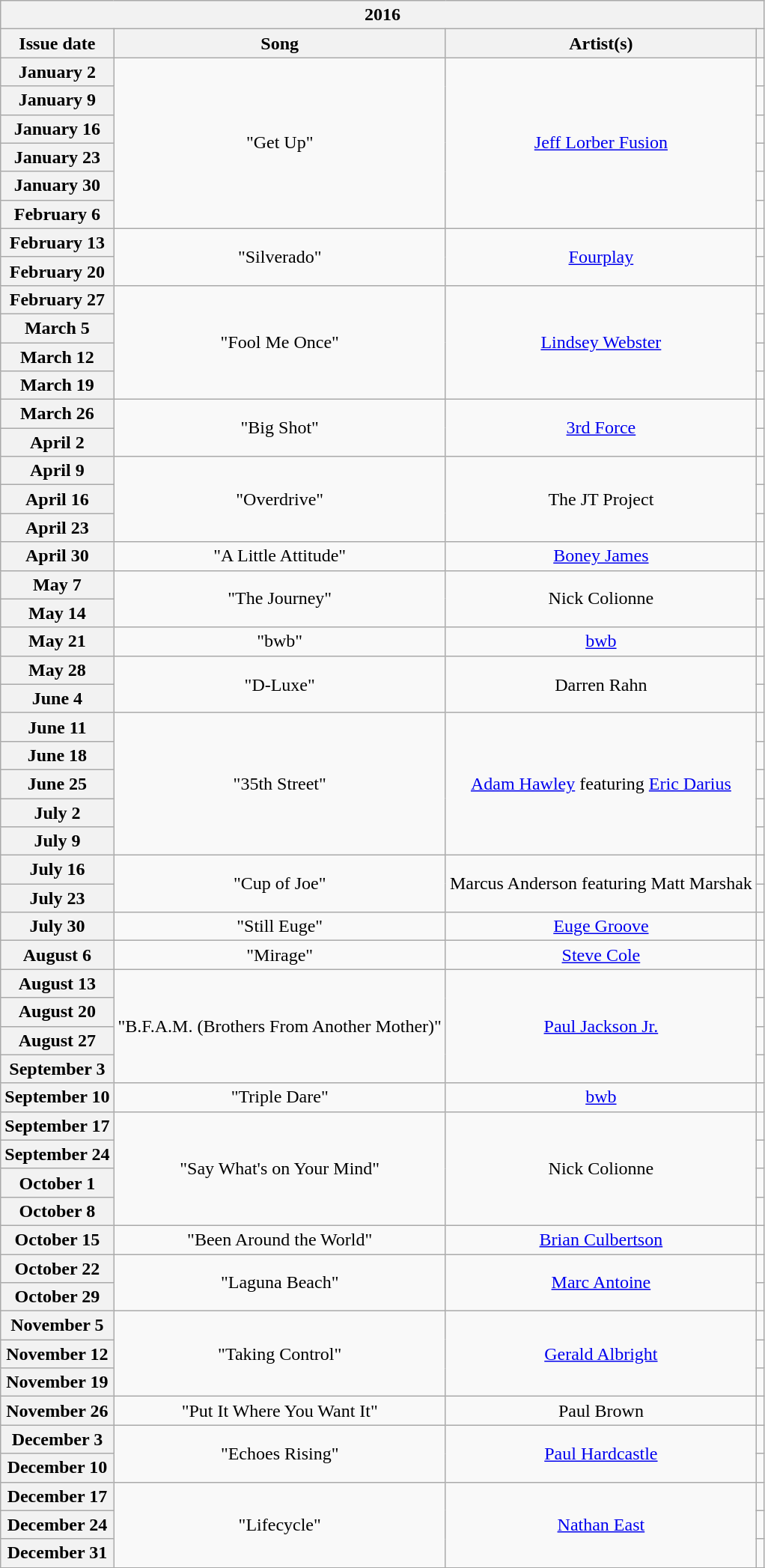<table class="wikitable plainrowheaders" style="text-align: center;">
<tr>
<th colspan="5">2016</th>
</tr>
<tr>
<th scope="col">Issue date</th>
<th scope="col">Song</th>
<th scope="col">Artist(s)</th>
<th scope="col"></th>
</tr>
<tr>
<th scope="row">January 2</th>
<td rowspan="6">"Get Up"</td>
<td rowspan="6"><a href='#'>Jeff Lorber Fusion</a></td>
<td align="center"></td>
</tr>
<tr>
<th scope="row">January 9</th>
<td align="center"></td>
</tr>
<tr>
<th scope="row">January 16</th>
<td align="center"></td>
</tr>
<tr>
<th scope="row">January 23</th>
<td align="center"></td>
</tr>
<tr>
<th scope="row">January 30</th>
<td align="center"></td>
</tr>
<tr>
<th scope="row">February 6</th>
<td align="center"></td>
</tr>
<tr>
<th scope="row">February 13</th>
<td rowspan="2">"Silverado"</td>
<td rowspan="2"><a href='#'>Fourplay</a></td>
<td align="center"></td>
</tr>
<tr>
<th scope="row">February 20</th>
<td align="center"></td>
</tr>
<tr>
<th scope="row">February 27</th>
<td rowspan="4">"Fool Me Once"</td>
<td rowspan="4"><a href='#'>Lindsey Webster</a></td>
<td align="center"></td>
</tr>
<tr>
<th scope="row">March 5</th>
<td align="center"></td>
</tr>
<tr>
<th scope="row">March 12</th>
<td align="center"></td>
</tr>
<tr>
<th scope="row">March 19</th>
<td align="center"></td>
</tr>
<tr>
<th scope="row">March 26</th>
<td rowspan="2">"Big Shot"</td>
<td rowspan="2"><a href='#'>3rd Force</a></td>
<td align="center"></td>
</tr>
<tr>
<th scope="row">April 2</th>
<td align="center"></td>
</tr>
<tr>
<th scope="row">April 9</th>
<td rowspan="3">"Overdrive"</td>
<td rowspan="3">The JT Project</td>
<td align="center"></td>
</tr>
<tr>
<th scope="row">April 16</th>
<td align="center"></td>
</tr>
<tr>
<th scope="row">April 23</th>
<td align="center"></td>
</tr>
<tr>
<th scope="row">April 30</th>
<td>"A Little Attitude"</td>
<td><a href='#'>Boney James</a></td>
<td align="center"></td>
</tr>
<tr>
<th scope="row">May 7</th>
<td rowspan="2">"The Journey"</td>
<td rowspan="2">Nick Colionne</td>
<td align="center"></td>
</tr>
<tr>
<th scope="row">May 14</th>
<td align="center"></td>
</tr>
<tr>
<th scope="row">May 21</th>
<td>"bwb"</td>
<td><a href='#'>bwb</a></td>
<td align="center"></td>
</tr>
<tr>
<th scope="row">May 28</th>
<td rowspan="2">"D-Luxe"</td>
<td rowspan="2">Darren Rahn</td>
<td align="center"></td>
</tr>
<tr>
<th scope="row">June 4</th>
<td align="center"></td>
</tr>
<tr>
<th scope="row">June 11</th>
<td rowspan="5">"35th Street"</td>
<td rowspan="5"><a href='#'>Adam Hawley</a> featuring <a href='#'>Eric Darius</a></td>
<td align="center"></td>
</tr>
<tr>
<th scope="row">June 18</th>
<td align="center"></td>
</tr>
<tr>
<th scope="row">June 25</th>
<td align="center"></td>
</tr>
<tr>
<th scope="row">July 2</th>
<td align="center"></td>
</tr>
<tr>
<th scope="row">July 9</th>
<td align="center"></td>
</tr>
<tr>
<th scope="row">July 16</th>
<td rowspan="2">"Cup of Joe"</td>
<td rowspan="2">Marcus Anderson featuring Matt Marshak</td>
<td align="center"></td>
</tr>
<tr>
<th scope="row">July 23</th>
<td align="center"></td>
</tr>
<tr>
<th scope="row">July 30</th>
<td>"Still Euge"</td>
<td><a href='#'>Euge Groove</a></td>
<td align="center"></td>
</tr>
<tr>
<th scope="row">August 6</th>
<td>"Mirage"</td>
<td><a href='#'>Steve Cole</a></td>
<td align="center"></td>
</tr>
<tr>
<th scope="row">August 13</th>
<td rowspan="4">"B.F.A.M. (Brothers From Another Mother)"</td>
<td rowspan="4"><a href='#'>Paul Jackson Jr.</a></td>
<td align="center"></td>
</tr>
<tr>
<th scope="row">August 20</th>
<td align="center"></td>
</tr>
<tr>
<th scope="row">August 27</th>
<td align="center"></td>
</tr>
<tr>
<th scope="row">September 3</th>
<td align="center"></td>
</tr>
<tr>
<th scope="row">September 10</th>
<td>"Triple Dare"</td>
<td><a href='#'>bwb</a></td>
<td align="center"></td>
</tr>
<tr>
<th scope="row">September 17</th>
<td rowspan="4">"Say What's on Your Mind"</td>
<td rowspan="4">Nick Colionne</td>
<td align="center"></td>
</tr>
<tr>
<th scope="row">September 24</th>
<td align="center"></td>
</tr>
<tr>
<th scope="row">October 1</th>
<td align="center"></td>
</tr>
<tr>
<th scope="row">October 8</th>
<td align="center"></td>
</tr>
<tr>
<th scope="row">October 15</th>
<td>"Been Around the World"</td>
<td><a href='#'>Brian Culbertson</a></td>
<td align="center"></td>
</tr>
<tr>
<th scope="row">October 22</th>
<td rowspan="2">"Laguna Beach"</td>
<td rowspan="2"><a href='#'>Marc Antoine</a></td>
<td align="center"></td>
</tr>
<tr>
<th scope="row">October 29</th>
<td align="center"></td>
</tr>
<tr>
<th scope="row">November 5</th>
<td rowspan="3">"Taking Control"</td>
<td rowspan="3"><a href='#'>Gerald Albright</a></td>
<td align="center"></td>
</tr>
<tr>
<th scope="row">November 12</th>
<td align="center"></td>
</tr>
<tr>
<th scope="row">November 19</th>
<td align="center"></td>
</tr>
<tr>
<th scope="row">November 26</th>
<td>"Put It Where You Want It"</td>
<td>Paul Brown</td>
<td align="center"></td>
</tr>
<tr>
<th scope="row">December 3</th>
<td rowspan="2">"Echoes Rising"</td>
<td rowspan="2"><a href='#'>Paul Hardcastle</a></td>
<td align="center"></td>
</tr>
<tr>
<th scope="row">December 10</th>
<td align="center"></td>
</tr>
<tr>
<th scope="row">December 17</th>
<td rowspan="3">"Lifecycle"</td>
<td rowspan="3"><a href='#'>Nathan East</a></td>
<td align="center"></td>
</tr>
<tr>
<th scope="row">December 24</th>
<td align="center"></td>
</tr>
<tr>
<th scope="row">December 31</th>
<td align="center"></td>
</tr>
<tr>
</tr>
</table>
